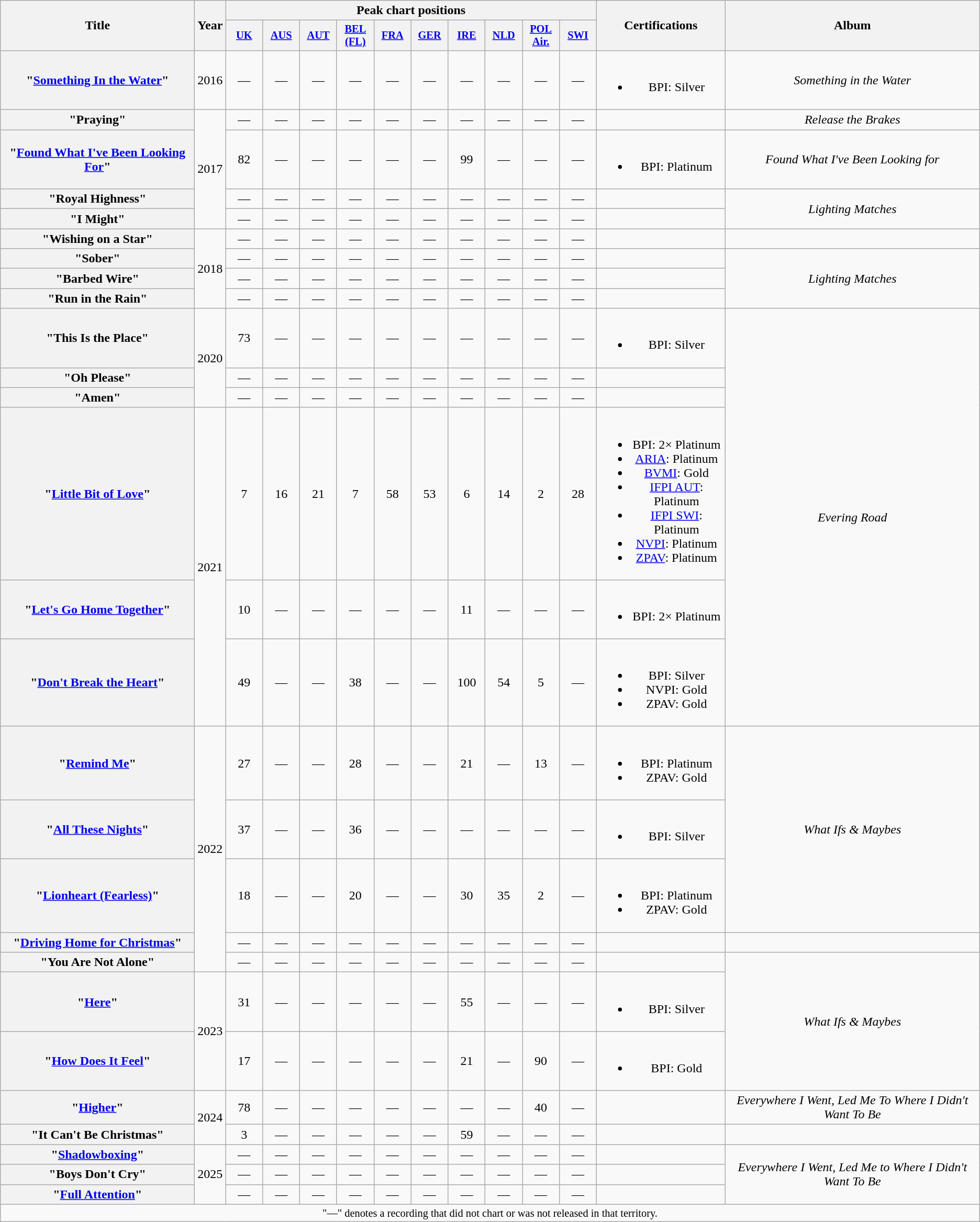<table class="wikitable plainrowheaders" style="text-align:center;">
<tr>
<th scope="col" rowspan="2" style="width:15em;">Title</th>
<th scope="col" rowspan="2" style="width:1em;">Year</th>
<th scope="col" colspan="10">Peak chart positions</th>
<th scope="col" rowspan="2">Certifications</th>
<th scope="col" rowspan="2">Album</th>
</tr>
<tr>
<th scope="col" style="width:3em;font-size:85%;"><a href='#'>UK</a><br></th>
<th scope="col" style="width:3em;font-size:85%;"><a href='#'>AUS</a><br></th>
<th scope="col" style="width:3em;font-size:85%;"><a href='#'>AUT</a><br></th>
<th scope="col" style="width:3em;font-size:85%;"><a href='#'>BEL (FL)</a><br></th>
<th scope="col" style="width:3em;font-size:85%;"><a href='#'>FRA</a><br></th>
<th scope="col" style="width:3em;font-size:85%;"><a href='#'>GER</a><br></th>
<th scope="col" style="width:3em;font-size:85%;"><a href='#'>IRE</a><br></th>
<th scope="col" style="width:3em;font-size:85%;"><a href='#'>NLD</a><br></th>
<th scope="col" style="width:3em;font-size:85%;"><a href='#'>POL<br>Air.</a><br></th>
<th scope="col" style="width:3em;font-size:85%;"><a href='#'>SWI</a><br></th>
</tr>
<tr>
<th scope="row">"<a href='#'>Something In the Water</a>"</th>
<td>2016</td>
<td>—</td>
<td>—</td>
<td>—</td>
<td>—</td>
<td>—</td>
<td>—</td>
<td>—</td>
<td>—</td>
<td>—</td>
<td>—</td>
<td><br><ul><li>BPI: Silver</li></ul></td>
<td><em>Something in the Water</em></td>
</tr>
<tr>
<th scope="row">"Praying"</th>
<td rowspan="4">2017</td>
<td>—</td>
<td>—</td>
<td>—</td>
<td>—</td>
<td>—</td>
<td>—</td>
<td>—</td>
<td>—</td>
<td>—</td>
<td>—</td>
<td></td>
<td><em>Release the Brakes</em></td>
</tr>
<tr>
<th scope="row">"<a href='#'>Found What I've Been Looking For</a>"</th>
<td>82</td>
<td>—</td>
<td>—</td>
<td>—</td>
<td>—</td>
<td>—</td>
<td>99</td>
<td>—</td>
<td>—</td>
<td>—</td>
<td><br><ul><li>BPI: Platinum</li></ul></td>
<td><em>Found What I've Been Looking for</em></td>
</tr>
<tr>
<th scope="row">"Royal Highness"</th>
<td>—</td>
<td>—</td>
<td>—</td>
<td>—</td>
<td>—</td>
<td>—</td>
<td>—</td>
<td>—</td>
<td>—</td>
<td>—</td>
<td></td>
<td rowspan="2"><em>Lighting Matches</em></td>
</tr>
<tr>
<th scope="row">"I Might"</th>
<td>—</td>
<td>—</td>
<td>—</td>
<td>—</td>
<td>—</td>
<td>—</td>
<td>—</td>
<td>—</td>
<td>—</td>
<td>—</td>
<td></td>
</tr>
<tr>
<th scope="row">"Wishing on a Star"</th>
<td rowspan="4">2018</td>
<td>—</td>
<td>—</td>
<td>—</td>
<td>—</td>
<td>—</td>
<td>—</td>
<td>—</td>
<td>—</td>
<td>—</td>
<td>—</td>
<td></td>
<td></td>
</tr>
<tr>
<th scope="row">"Sober"</th>
<td>—</td>
<td>—</td>
<td>—</td>
<td>—</td>
<td>—</td>
<td>—</td>
<td>—</td>
<td>—</td>
<td>—</td>
<td>—</td>
<td></td>
<td rowspan="3"><em>Lighting Matches</em></td>
</tr>
<tr>
<th scope="row">"Barbed Wire"</th>
<td>—</td>
<td>—</td>
<td>—</td>
<td>—</td>
<td>—</td>
<td>—</td>
<td>—</td>
<td>—</td>
<td>—</td>
<td>—</td>
<td></td>
</tr>
<tr>
<th scope="row">"Run in the Rain"</th>
<td>—</td>
<td>—</td>
<td>—</td>
<td>—</td>
<td>—</td>
<td>—</td>
<td>—</td>
<td>—</td>
<td>—</td>
<td>—</td>
<td></td>
</tr>
<tr>
<th scope="row">"This Is the Place"</th>
<td rowspan="3">2020</td>
<td>73</td>
<td>—</td>
<td>—</td>
<td>—</td>
<td>—</td>
<td>—</td>
<td>—</td>
<td>—</td>
<td>—</td>
<td>—</td>
<td><br><ul><li>BPI: Silver</li></ul></td>
<td rowspan="6"><em>Evering Road</em></td>
</tr>
<tr>
<th scope="row">"Oh Please"</th>
<td>—</td>
<td>—</td>
<td>—</td>
<td>—</td>
<td>—</td>
<td>—</td>
<td>—</td>
<td>—</td>
<td>—</td>
<td>—</td>
<td></td>
</tr>
<tr>
<th scope="row">"Amen"</th>
<td>—</td>
<td>—</td>
<td>—</td>
<td>—</td>
<td>—</td>
<td>—</td>
<td>—</td>
<td>—</td>
<td>—</td>
<td>—</td>
<td></td>
</tr>
<tr>
<th scope="row">"<a href='#'>Little Bit of Love</a>"</th>
<td rowspan="3">2021</td>
<td>7</td>
<td>16</td>
<td>21</td>
<td>7</td>
<td>58</td>
<td>53</td>
<td>6</td>
<td>14</td>
<td>2</td>
<td>28</td>
<td><br><ul><li>BPI: 2× Platinum</li><li><a href='#'>ARIA</a>: Platinum</li><li><a href='#'>BVMI</a>: Gold</li><li><a href='#'>IFPI AUT</a>: Platinum</li><li><a href='#'>IFPI SWI</a>: Platinum</li><li><a href='#'>NVPI</a>: Platinum</li><li><a href='#'>ZPAV</a>: Platinum</li></ul></td>
</tr>
<tr>
<th scope="row">"<a href='#'>Let's Go Home Together</a>"<br></th>
<td>10</td>
<td>—</td>
<td>—</td>
<td>—</td>
<td>—</td>
<td>—</td>
<td>11</td>
<td>—</td>
<td>—</td>
<td>—</td>
<td><br><ul><li>BPI: 2× Platinum</li></ul></td>
</tr>
<tr>
<th scope="row">"<a href='#'>Don't Break the Heart</a>"</th>
<td>49</td>
<td>—</td>
<td>—</td>
<td>38</td>
<td>—</td>
<td>—</td>
<td>100</td>
<td>54</td>
<td>5</td>
<td>—</td>
<td><br><ul><li>BPI: Silver</li><li>NVPI: Gold</li><li>ZPAV: Gold</li></ul></td>
</tr>
<tr>
<th scope="row">"<a href='#'>Remind Me</a>"</th>
<td rowspan="5">2022</td>
<td>27</td>
<td>—</td>
<td>—</td>
<td>28</td>
<td>—</td>
<td>—</td>
<td>21</td>
<td>—</td>
<td>13</td>
<td>—</td>
<td><br><ul><li>BPI: Platinum</li><li>ZPAV: Gold</li></ul></td>
<td rowspan="3"><em>What Ifs & Maybes</em></td>
</tr>
<tr>
<th scope="row">"<a href='#'>All These Nights</a>"</th>
<td>37</td>
<td>—</td>
<td>—</td>
<td>36</td>
<td>—</td>
<td>—</td>
<td>—</td>
<td>—</td>
<td>—</td>
<td>—</td>
<td><br><ul><li>BPI: Silver</li></ul></td>
</tr>
<tr>
<th scope="row">"<a href='#'>Lionheart (Fearless)</a>"<br></th>
<td>18</td>
<td>—</td>
<td>—</td>
<td>20</td>
<td>—</td>
<td>—</td>
<td>30</td>
<td>35</td>
<td>2</td>
<td>—</td>
<td><br><ul><li>BPI: Platinum</li><li>ZPAV: Gold</li></ul></td>
</tr>
<tr>
<th scope="row">"<a href='#'>Driving Home for Christmas</a>"</th>
<td>—</td>
<td>—</td>
<td>—</td>
<td>—</td>
<td>—</td>
<td>—</td>
<td>—</td>
<td>—</td>
<td>—</td>
<td>—</td>
<td></td>
<td></td>
</tr>
<tr>
<th scope="row">"You Are Not Alone"</th>
<td>—</td>
<td>—</td>
<td>—</td>
<td>—</td>
<td>—</td>
<td>—</td>
<td>—</td>
<td>—</td>
<td>—</td>
<td>—</td>
<td></td>
<td rowspan="3"><em>What Ifs & Maybes</em></td>
</tr>
<tr>
<th scope="row">"<a href='#'>Here</a>"</th>
<td rowspan="2">2023</td>
<td>31</td>
<td>—</td>
<td>—</td>
<td>—</td>
<td>—</td>
<td>—</td>
<td>55</td>
<td>—</td>
<td>—</td>
<td>—</td>
<td><br><ul><li>BPI: Silver</li></ul></td>
</tr>
<tr>
<th scope="row">"<a href='#'>How Does It Feel</a>"</th>
<td>17</td>
<td>—</td>
<td>—</td>
<td>—</td>
<td>—</td>
<td>—</td>
<td>21</td>
<td>—</td>
<td>90</td>
<td>—</td>
<td><br><ul><li>BPI: Gold</li></ul></td>
</tr>
<tr>
<th scope="row">"<a href='#'>Higher</a>"</th>
<td rowspan="2">2024</td>
<td>78</td>
<td>—</td>
<td>—</td>
<td>—</td>
<td>—</td>
<td>—</td>
<td>—</td>
<td>—</td>
<td>40</td>
<td>—</td>
<td></td>
<td><em>Everywhere I Went, Led Me To Where I Didn't Want To Be</em></td>
</tr>
<tr>
<th scope="row">"It Can't Be Christmas"</th>
<td>3</td>
<td>—</td>
<td>—</td>
<td>—</td>
<td>—</td>
<td>—</td>
<td>59</td>
<td>—</td>
<td>—</td>
<td>—</td>
<td></td>
<td></td>
</tr>
<tr>
<th scope="row">"<a href='#'>Shadowboxing</a>"</th>
<td rowspan="3">2025</td>
<td>—</td>
<td>—</td>
<td>—</td>
<td>—</td>
<td>—</td>
<td>—</td>
<td>—</td>
<td>—</td>
<td>—</td>
<td>—</td>
<td></td>
<td rowspan="3"><em>Everywhere I Went, Led Me to Where I Didn't Want To Be</em></td>
</tr>
<tr>
<th scope="row">"Boys Don't Cry"</th>
<td>—</td>
<td>—</td>
<td>—</td>
<td>—</td>
<td>—</td>
<td>—</td>
<td>—</td>
<td>—</td>
<td>—</td>
<td>—</td>
<td></td>
</tr>
<tr>
<th scope="row">"<a href='#'>Full Attention</a>"</th>
<td>—</td>
<td>—</td>
<td>—</td>
<td>—</td>
<td>—</td>
<td>—</td>
<td>—</td>
<td>—</td>
<td>—</td>
<td>—</td>
<td></td>
</tr>
<tr>
<td colspan="23" style="font-size:85%">"—" denotes a recording that did not chart or was not released in that territory.</td>
</tr>
</table>
